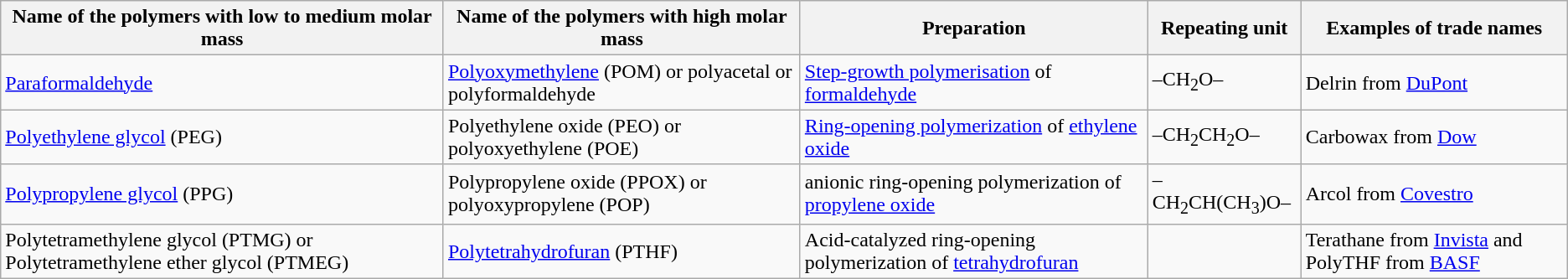<table class="wikitable">
<tr>
<th>Name of the polymers with low to medium molar mass</th>
<th>Name of the polymers with high molar mass</th>
<th>Preparation</th>
<th>Repeating unit</th>
<th>Examples of trade names</th>
</tr>
<tr>
<td><a href='#'>Paraformaldehyde</a></td>
<td><a href='#'>Polyoxymethylene</a> (POM) or polyacetal or polyformaldehyde</td>
<td><a href='#'>Step-growth polymerisation</a> of <a href='#'>formaldehyde</a></td>
<td>–CH<sub>2</sub>O–</td>
<td>Delrin from <a href='#'>DuPont</a></td>
</tr>
<tr>
<td><a href='#'>Polyethylene glycol</a> (PEG)</td>
<td>Polyethylene oxide (PEO) or polyoxyethylene (POE)</td>
<td><a href='#'>Ring-opening polymerization</a> of <a href='#'>ethylene oxide</a></td>
<td>–CH<sub>2</sub>CH<sub>2</sub>O–</td>
<td>Carbowax from <a href='#'>Dow</a></td>
</tr>
<tr>
<td><a href='#'>Polypropylene glycol</a> (PPG)</td>
<td>Polypropylene oxide (PPOX) or polyoxypropylene (POP)</td>
<td>anionic ring-opening polymerization of <a href='#'>propylene oxide</a></td>
<td>–CH<sub>2</sub>CH(CH<sub>3</sub>)O–</td>
<td>Arcol from <a href='#'>Covestro</a></td>
</tr>
<tr>
<td>Polytetramethylene glycol (PTMG) or Polytetramethylene ether glycol (PTMEG)</td>
<td><a href='#'>Polytetrahydrofuran</a> (PTHF)</td>
<td>Acid-catalyzed ring-opening polymerization of <a href='#'>tetrahydrofuran</a></td>
<td></td>
<td>Terathane from <a href='#'>Invista</a> and PolyTHF from <a href='#'>BASF</a></td>
</tr>
</table>
